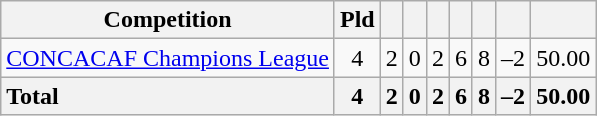<table class="wikitable sortable" style="text-align:center;">
<tr>
<th>Competition</th>
<th>Pld</th>
<th></th>
<th></th>
<th></th>
<th></th>
<th></th>
<th></th>
<th></th>
</tr>
<tr>
<td style="text-align:left;"><a href='#'>CONCACAF Champions League</a></td>
<td>4</td>
<td>2</td>
<td>0</td>
<td>2</td>
<td>6</td>
<td>8</td>
<td>–2</td>
<td>50.00</td>
</tr>
<tr>
<th style="text-align:left;"><strong>Total</strong></th>
<th><strong>4</strong></th>
<th><strong>2</strong></th>
<th><strong>0</strong></th>
<th><strong>2</strong></th>
<th><strong>6</strong></th>
<th><strong>8</strong></th>
<th><strong>–2</strong></th>
<th>50.00</th>
</tr>
</table>
